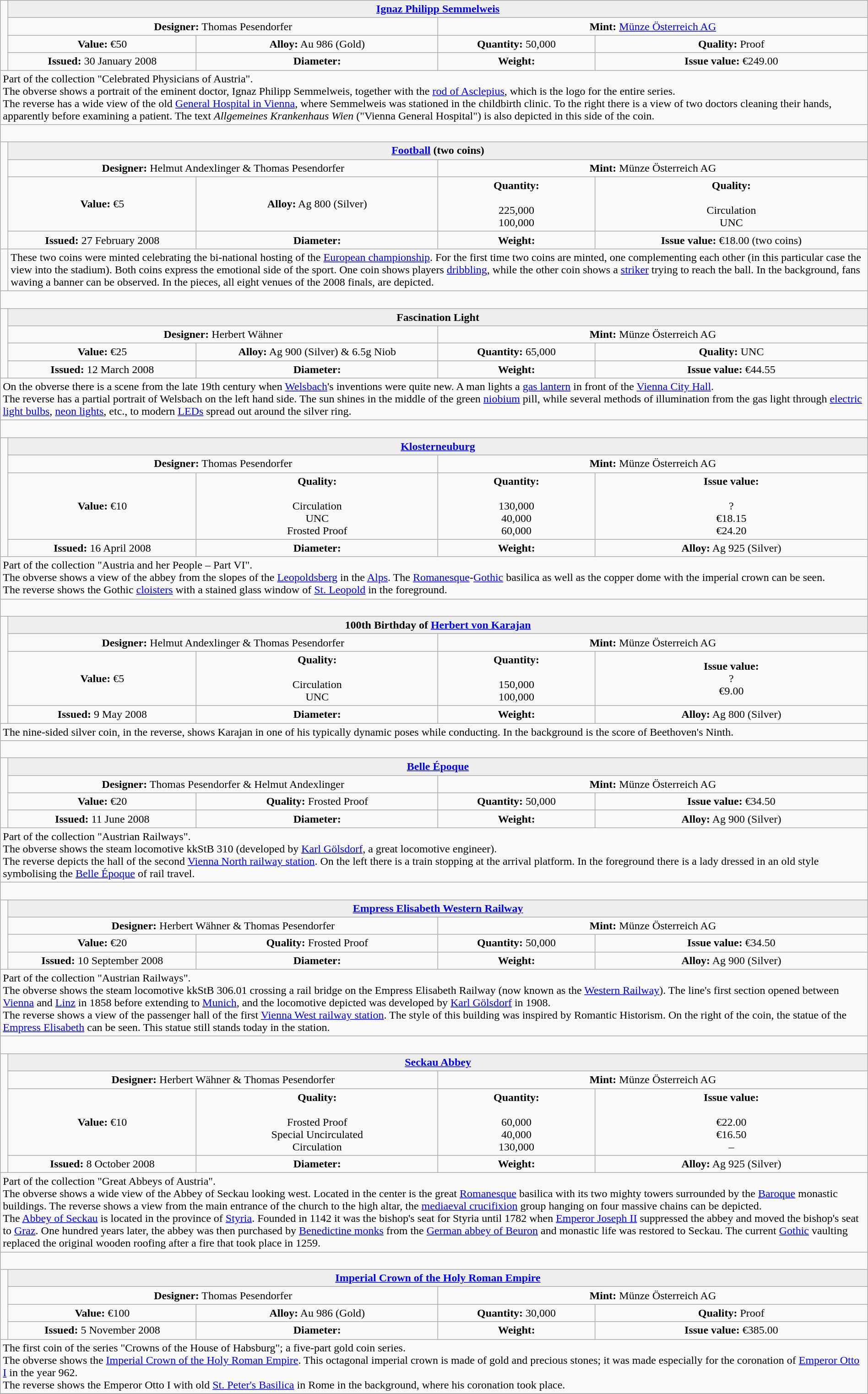<table class="wikitable" width="100%">
<tr>
<td rowspan=4 width="330px" nowrap align=center> </td>
<th colspan="4" align=center style="background:#eeeeee;"><a href='#'>Ignaz Philipp Semmelweis</a></th>
</tr>
<tr>
<td colspan="2" width="50%" align=center><strong>Designer:</strong> Thomas Pesendorfer</td>
<td colspan="2" width="50%" align=center><strong>Mint:</strong> <a href='#'>Münze Österreich AG</a></td>
</tr>
<tr>
<td align=center><strong>Value:</strong> €50</td>
<td align=center><strong>Alloy:</strong> Au 986 (Gold)</td>
<td align=center><strong>Quantity:</strong> 50,000</td>
<td align=center><strong>Quality:</strong> Proof</td>
</tr>
<tr>
<td align=center><strong>Issued:</strong> 30 January 2008</td>
<td align=center><strong>Diameter:</strong> </td>
<td align=center><strong>Weight:</strong> </td>
<td align=center><strong>Issue value:</strong> €249.00</td>
</tr>
<tr>
<td colspan="5" align=left>Part of the collection "Celebrated Physicians of Austria".<br>The obverse shows a portrait of the eminent doctor, Ignaz Philipp Semmelweis, together with the <a href='#'>rod of Asclepius</a>, which is the logo for the entire series.<br>The reverse has a wide view of the old <a href='#'>General Hospital in Vienna</a>, where Semmelweis was stationed in the childbirth clinic. To the right there is a view of two doctors cleaning their hands, apparently before examining a patient. The text <em>Allgemeines Krankenhaus Wien</em> ("Vienna General Hospital") is also depicted in this side of the coin.</td>
</tr>
<tr>
<td colspan="5"> </td>
</tr>
<tr>
<td rowspan=4 align=center> </td>
<th colspan="4" align=center style="background:#eeeeee;"><a href='#'>Football</a> (two coins)</th>
</tr>
<tr>
<td colspan="2" width="50%" align=center><strong>Designer:</strong> Helmut Andexlinger & Thomas Pesendorfer</td>
<td colspan="2" width="50%" align=center><strong>Mint:</strong> Münze Österreich AG</td>
</tr>
<tr>
<td align=center><strong>Value:</strong> €5</td>
<td align=center><strong>Alloy:</strong> Ag 800 (Silver)</td>
<td align=center><strong>Quantity:</strong><br><br>225,000<br>
100,000</td>
<td align=center><strong>Quality:</strong><br><br>Circulation<br>
UNC</td>
</tr>
<tr>
<td align=center><strong>Issued:</strong> 27 February 2008</td>
<td align=center><strong>Diameter:</strong> </td>
<td align=center><strong>Weight:</strong> </td>
<td align=center><strong>Issue value:</strong> €18.00 (two coins)</td>
</tr>
<tr>
<td align=center> </td>
<td colspan="5" align=left>These two coins were minted celebrating the bi-national hosting of the <a href='#'>European championship</a>. For the first time two coins are minted, one complementing each other (in this particular case the view into the stadium). Both coins express the emotional side of the sport. One coin shows players <a href='#'>dribbling</a>, while the other coin shows a <a href='#'>striker</a> trying to reach the ball. In the background, fans waving a banner can be observed. In the pieces, all eight venues of the 2008 finals, are depicted.</td>
</tr>
<tr>
<td colspan="5"> </td>
</tr>
<tr>
<td rowspan=4 width="330px" nowrap align=center> </td>
<th colspan="4" align=center style="background:#eeeeee;">Fascination Light</th>
</tr>
<tr>
<td colspan="2" width="50%" align=center><strong>Designer:</strong> Herbert Wähner</td>
<td colspan="2" width="50%" align=center><strong>Mint:</strong> Münze Österreich AG</td>
</tr>
<tr>
<td align=center><strong>Value:</strong> €25</td>
<td align=center><strong>Alloy:</strong> Ag 900 (Silver) & 6.5g Niob</td>
<td align=center><strong>Quantity:</strong> 65,000</td>
<td align=center><strong>Quality:</strong> UNC</td>
</tr>
<tr>
<td align=center><strong>Issued:</strong> 12 March 2008</td>
<td align=center><strong>Diameter:</strong> </td>
<td align=center><strong>Weight:</strong> </td>
<td align=center><strong>Issue value:</strong> €44.55</td>
</tr>
<tr>
<td colspan="5" align=left>On the obverse there is a scene from the late 19th century when <a href='#'>Welsbach</a>'s inventions were quite new. A man lights a <a href='#'>gas lantern</a> in front of the <a href='#'>Vienna City Hall</a>.<br>The reverse has a partial portrait of Welsbach on the left hand side. The sun shines in the middle of the green <a href='#'>niobium</a> pill, while several methods of illumination from the gas light through <a href='#'>electric light bulbs</a>, <a href='#'>neon lights</a>, etc., to modern <a href='#'>LEDs</a> spread out around the silver ring.</td>
</tr>
<tr>
<td colspan="5"> </td>
</tr>
<tr>
<td rowspan=4 width="330px" nowrap align=center> </td>
<th colspan="4" align=center style="background:#eeeeee;"><a href='#'>Klosterneuburg</a></th>
</tr>
<tr>
<td colspan="2" width="50%" align=center><strong>Designer:</strong> Thomas Pesendorfer</td>
<td colspan="2" width="50%" align=center><strong>Mint:</strong> Münze Österreich AG</td>
</tr>
<tr>
<td align=center><strong>Value:</strong> €10</td>
<td align=center><strong>Quality:</strong><br><br>Circulation<br>
UNC<br>
Frosted Proof</td>
<td align=center><strong>Quantity:</strong><br><br>130,000<br>
40,000<br>
60,000</td>
<td align=center><strong>Issue value:</strong><br><br>?<br>
€18.15<br>
€24.20</td>
</tr>
<tr>
<td align=center><strong>Issued:</strong> 16 April 2008</td>
<td align=center><strong>Diameter:</strong> </td>
<td align=center><strong>Weight:</strong> </td>
<td align=center><strong>Alloy:</strong> Ag 925 (Silver)</td>
</tr>
<tr>
<td colspan="5" align=left>Part of the collection "Austria and her People – Part VI".<br>The obverse shows a view of the abbey from the slopes of the <a href='#'>Leopoldsberg</a> in the <a href='#'>Alps</a>. The <a href='#'>Romanesque</a>-<a href='#'>Gothic</a> basilica as well as the copper dome with the imperial crown can be seen.<br>The reverse shows the Gothic <a href='#'>cloisters</a> with a stained glass window of <a href='#'>St. Leopold</a> in the foreground.</td>
</tr>
<tr>
<td colspan="5"> </td>
</tr>
<tr>
<td rowspan=4 width="330px" nowrap align=center> </td>
<th colspan="4" align=center style="background:#eeeeee;">100th Birthday of <a href='#'>Herbert von Karajan</a></th>
</tr>
<tr>
<td colspan="2" width="50%" align=center><strong>Designer:</strong> Helmut Andexlinger & Thomas Pesendorfer</td>
<td colspan="2" width="50%" align=center><strong>Mint:</strong> Münze Österreich AG</td>
</tr>
<tr>
<td align=center><strong>Value:</strong> €5</td>
<td align=center><strong>Quality:</strong><br><br>Circulation<br>
UNC</td>
<td align=center><strong>Quantity:</strong><br><br>150,000<br>
100,000</td>
<td align=center><strong>Issue value:</strong><br>?<br>
€9.00</td>
</tr>
<tr>
<td align=center><strong>Issued:</strong> 9 May 2008</td>
<td align=center><strong>Diameter:</strong> </td>
<td align=center><strong>Weight:</strong> </td>
<td align=center><strong>Alloy:</strong> Ag 800 (Silver)</td>
</tr>
<tr>
<td colspan="5" align=left>The nine-sided silver coin, in the reverse, shows Karajan in one of his typically dynamic poses while conducting. In the background is the score of Beethoven's Ninth.</td>
</tr>
<tr>
<td colspan="5"> </td>
</tr>
<tr>
<td rowspan=4 width="330px" nowrap align=center> </td>
<th colspan="4" align=center style="background:#eeeeee;"><a href='#'>Belle Époque</a></th>
</tr>
<tr>
<td colspan="2" width="50%" align=center><strong>Designer:</strong> Thomas Pesendorfer & Helmut Andexlinger</td>
<td colspan="2" width="50%" align=center><strong>Mint:</strong> Münze Österreich AG</td>
</tr>
<tr>
<td align=center><strong>Value:</strong> €20</td>
<td align=center><strong>Quality:</strong> Frosted Proof</td>
<td align=center><strong>Quantity:</strong> 50,000</td>
<td align=center><strong>Issue value:</strong> €34.50</td>
</tr>
<tr>
<td align=center><strong>Issued:</strong> 11 June 2008</td>
<td align=center><strong>Diameter:</strong> </td>
<td align=center><strong>Weight:</strong> </td>
<td align=center><strong>Alloy:</strong> Ag 900 (Silver)</td>
</tr>
<tr>
<td colspan="5" align=left>Part of the collection "Austrian Railways".<br>The obverse shows the steam locomotive kkStB 310 (developed by <a href='#'>Karl Gölsdorf</a>, a great locomotive engineer).<br>The reverse depicts the hall of the second <a href='#'>Vienna North railway station</a>. On the left there is a train stopping at the arrival platform. In the foreground there is a lady dressed in an old style symbolising the <a href='#'>Belle Époque</a> of rail travel.</td>
</tr>
<tr>
<td colspan="5"> </td>
</tr>
<tr>
<td rowspan=4 width="330px" nowrap align=center> </td>
<th colspan="4" align=center style="background:#eeeeee;"><a href='#'>Empress Elisabeth Western Railway</a></th>
</tr>
<tr>
<td colspan="2" width="50%" align=center><strong>Designer:</strong> Herbert Wähner & Thomas Pesendorfer</td>
<td colspan="2" width="50%" align=center><strong>Mint:</strong> Münze Österreich AG</td>
</tr>
<tr>
<td align=center><strong>Value:</strong> €20</td>
<td align=center><strong>Quality:</strong> Frosted Proof</td>
<td align=center><strong>Quantity:</strong> 50,000</td>
<td align=center><strong>Issue value:</strong> €34.50</td>
</tr>
<tr>
<td align=center><strong>Issued:</strong> 10 September 2008</td>
<td align=center><strong>Diameter:</strong> </td>
<td align=center><strong>Weight:</strong> </td>
<td align=center><strong>Alloy:</strong> Ag 900 (Silver)</td>
</tr>
<tr>
<td colspan="5" align=left>Part of the collection "Austrian Railways".<br>The obverse shows the steam locomotive kkStB 306.01 crossing a rail bridge on the Empress Elisabeth Railway (now known as the <a href='#'>Western Railway</a>). The line's first section opened between <a href='#'>Vienna</a> and <a href='#'>Linz</a> in 1858 before extending to <a href='#'>Munich</a>, and the locomotive depicted was developed by <a href='#'>Karl Gölsdorf</a> in 1908.<br>The reverse shows a view of the passenger hall of the first <a href='#'>Vienna West railway station</a>. The style of this building was inspired by Romantic Historism. On the right of the coin, the statue of the <a href='#'>Empress Elisabeth</a> can be seen. This statue still stands today in the station.</td>
</tr>
<tr>
<td colspan="5"> </td>
</tr>
<tr>
<td rowspan=4 width="330px" nowrap align=center> </td>
<th colspan="4" align=center style="background:#eeeeee;"><a href='#'>Seckau Abbey</a></th>
</tr>
<tr>
<td colspan="2" width="50%" align=center><strong>Designer:</strong> Herbert Wähner & Thomas Pesendorfer</td>
<td colspan="2" width="50%" align=center><strong>Mint:</strong> Münze Österreich AG</td>
</tr>
<tr>
<td align=center><strong>Value:</strong> €10</td>
<td align=center><strong>Quality:</strong><br><br>Frosted Proof<br>
Special Uncirculated<br>
Circulation</td>
<td align=center><strong>Quantity:</strong><br><br>60,000<br>
40,000<br>
130,000</td>
<td align=center><strong>Issue value:</strong><br><br>€22.00<br> 
€16.50<br> 
–</td>
</tr>
<tr>
<td align=center><strong>Issued:</strong> 8 October 2008</td>
<td align=center><strong>Diameter:</strong> </td>
<td align=center><strong>Weight:</strong> </td>
<td align=center><strong>Alloy:</strong> Ag 925 (Silver)</td>
</tr>
<tr>
<td colspan="5" align=left>Part of the collection "Great Abbeys of Austria".<br>The obverse shows a wide view of the Abbey of Seckau looking west. Located in the center is the great <a href='#'>Romanesque</a> basilica with its two mighty towers surrounded by the <a href='#'>Baroque</a> monastic buildings. The reverse shows a view from the main entrance of the church to the high altar, the <a href='#'>mediaeval crucifixion</a> group hanging on four massive chains can be depicted.<br>The <a href='#'>Abbey of Seckau</a> is located in the province of <a href='#'>Styria</a>. Founded in 1142 it was the bishop's seat for Styria until 1782 when <a href='#'>Emperor Joseph II</a> suppressed the abbey and moved the bishop's seat to <a href='#'>Graz</a>. One hundred years later, the abbey was then purchased by <a href='#'>Benedictine monks</a> from the <a href='#'>German abbey of Beuron</a> and monastic life was restored to Seckau. The current <a href='#'>Gothic</a> vaulting replaced the original wooden roofing after a fire that took place in 1259.</td>
</tr>
<tr>
<td colspan="5"> </td>
</tr>
<tr>
<td rowspan=4 width="330px" nowrap align=center> </td>
<th colspan="4" align=center style="background:#eeeeee;"><a href='#'>Imperial Crown of the Holy Roman Empire</a></th>
</tr>
<tr>
<td colspan="2" width="50%" align=center><strong>Designer:</strong> Thomas Pesendorfer</td>
<td colspan="2" width="50%" align=center><strong>Mint:</strong> Münze Österreich AG</td>
</tr>
<tr>
<td align=center><strong>Value:</strong> €100</td>
<td align=center><strong>Alloy:</strong> Au 986 (Gold)</td>
<td align=center><strong>Quantity:</strong> 30,000</td>
<td align=center><strong>Quality:</strong> Proof</td>
</tr>
<tr>
<td align=center><strong>Issued:</strong> 5 November 2008</td>
<td align=center><strong>Diameter:</strong> </td>
<td align=center><strong>Weight:</strong> </td>
<td align=center><strong>Issue value:</strong> €385.00</td>
</tr>
<tr>
<td colspan="5" align=left>The first coin of the series "Crowns of the House of Habsburg"; a five-part gold coin series.<br>The obverse shows the <a href='#'>Imperial Crown of the Holy Roman Empire</a>. This octagonal imperial crown is made of gold and precious stones; it was made especially for the coronation of <a href='#'>Emperor Otto I</a> in the year 962.<br>The reverse shows the Emperor Otto I with old <a href='#'>St. Peter's Basilica</a> in Rome in the background, where his coronation took place.</td>
</tr>
<tr>
</tr>
</table>
